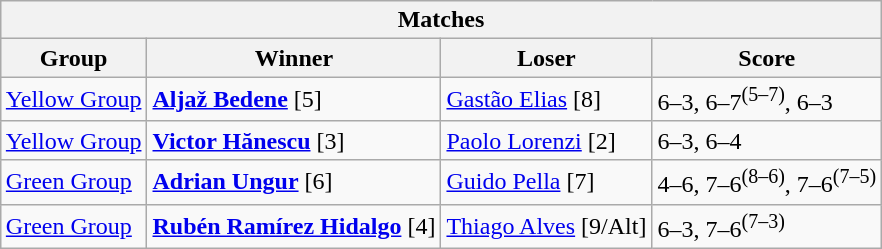<table class="wikitable collapsible uncollapsed" border=1 style="margin:1em auto;">
<tr>
<th colspan=4><strong>Matches</strong></th>
</tr>
<tr>
<th>Group</th>
<th>Winner</th>
<th>Loser</th>
<th>Score</th>
</tr>
<tr>
<td><a href='#'>Yellow Group</a></td>
<td> <strong><a href='#'>Aljaž Bedene</a></strong> [5]</td>
<td> <a href='#'>Gastão Elias</a> [8]</td>
<td>6–3, 6–7<sup>(5–7)</sup>, 6–3</td>
</tr>
<tr>
<td><a href='#'>Yellow Group</a></td>
<td> <strong><a href='#'>Victor Hănescu</a></strong> [3]</td>
<td> <a href='#'>Paolo Lorenzi</a> [2]</td>
<td>6–3, 6–4</td>
</tr>
<tr>
<td><a href='#'>Green Group</a></td>
<td> <strong><a href='#'>Adrian Ungur</a></strong> [6]</td>
<td> <a href='#'>Guido Pella</a> [7]</td>
<td>4–6, 7–6<sup>(8–6)</sup>, 7–6<sup>(7–5)</sup></td>
</tr>
<tr>
<td><a href='#'>Green Group</a></td>
<td> <strong><a href='#'>Rubén Ramírez Hidalgo</a></strong> [4]</td>
<td> <a href='#'>Thiago Alves</a> [9/Alt]</td>
<td>6–3, 7–6<sup>(7–3)</sup></td>
</tr>
</table>
